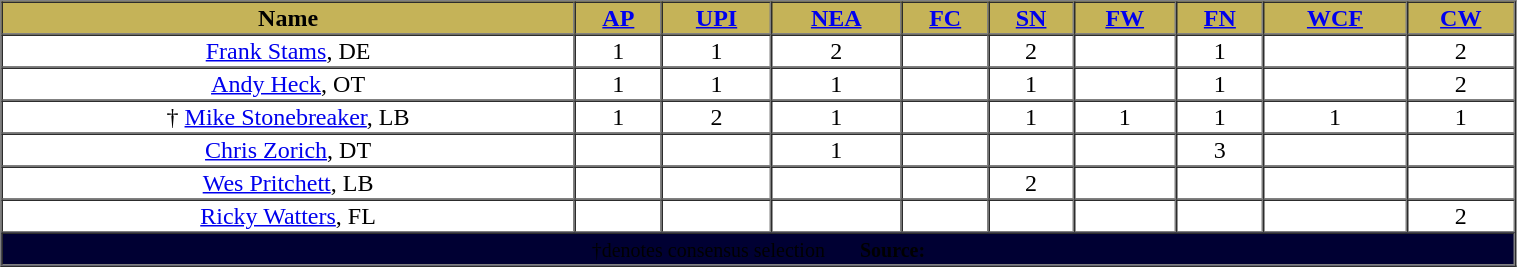<table cellpadding="1" border="1" cellspacing="0" width="80%">
<tr>
<th bgcolor="#C5B358"><span>Name</span></th>
<th bgcolor="#C5B358"><span><a href='#'>AP</a></span></th>
<th bgcolor="#C5B358"><span><a href='#'>UPI</a></span></th>
<th bgcolor="#C5B358"><span><a href='#'>NEA</a></span></th>
<th bgcolor="#C5B358"><span><a href='#'>FC</a></span></th>
<th bgcolor="#C5B358"><span><a href='#'>SN</a></span></th>
<th bgcolor="#C5B358"><span><a href='#'>FW</a></span></th>
<th bgcolor="#C5B358"><span><a href='#'>FN</a></span></th>
<th bgcolor="#C5B358"><span><a href='#'>WCF</a></span></th>
<th bgcolor="#C5B358"><span><a href='#'>CW</a></span></th>
</tr>
<tr align="center">
<td><a href='#'>Frank Stams</a>, DE</td>
<td>1</td>
<td>1</td>
<td>2</td>
<td></td>
<td>2</td>
<td></td>
<td>1</td>
<td></td>
<td>2</td>
</tr>
<tr align="center">
<td><a href='#'>Andy Heck</a>, OT</td>
<td>1</td>
<td>1</td>
<td>1</td>
<td></td>
<td>1</td>
<td></td>
<td>1</td>
<td></td>
<td>2</td>
</tr>
<tr align="center">
<td>† <a href='#'>Mike Stonebreaker</a>, LB</td>
<td>1</td>
<td>2</td>
<td>1</td>
<td></td>
<td>1</td>
<td>1</td>
<td>1</td>
<td>1</td>
<td>1</td>
</tr>
<tr align="center">
<td><a href='#'>Chris Zorich</a>, DT</td>
<td></td>
<td></td>
<td>1</td>
<td></td>
<td></td>
<td></td>
<td>3</td>
<td></td>
<td></td>
</tr>
<tr align="center">
<td><a href='#'>Wes Pritchett</a>, LB</td>
<td></td>
<td></td>
<td></td>
<td></td>
<td>2</td>
<td></td>
<td></td>
<td></td>
<td></td>
</tr>
<tr align="center">
<td><a href='#'>Ricky Watters</a>, FL</td>
<td></td>
<td></td>
<td></td>
<td></td>
<td></td>
<td></td>
<td></td>
<td></td>
<td>2</td>
</tr>
<tr align="center">
<td colspan=10 bgcolor="#000033"><span><small>†denotes consensus selection       <strong>Source:</strong></small></span></td>
</tr>
</table>
